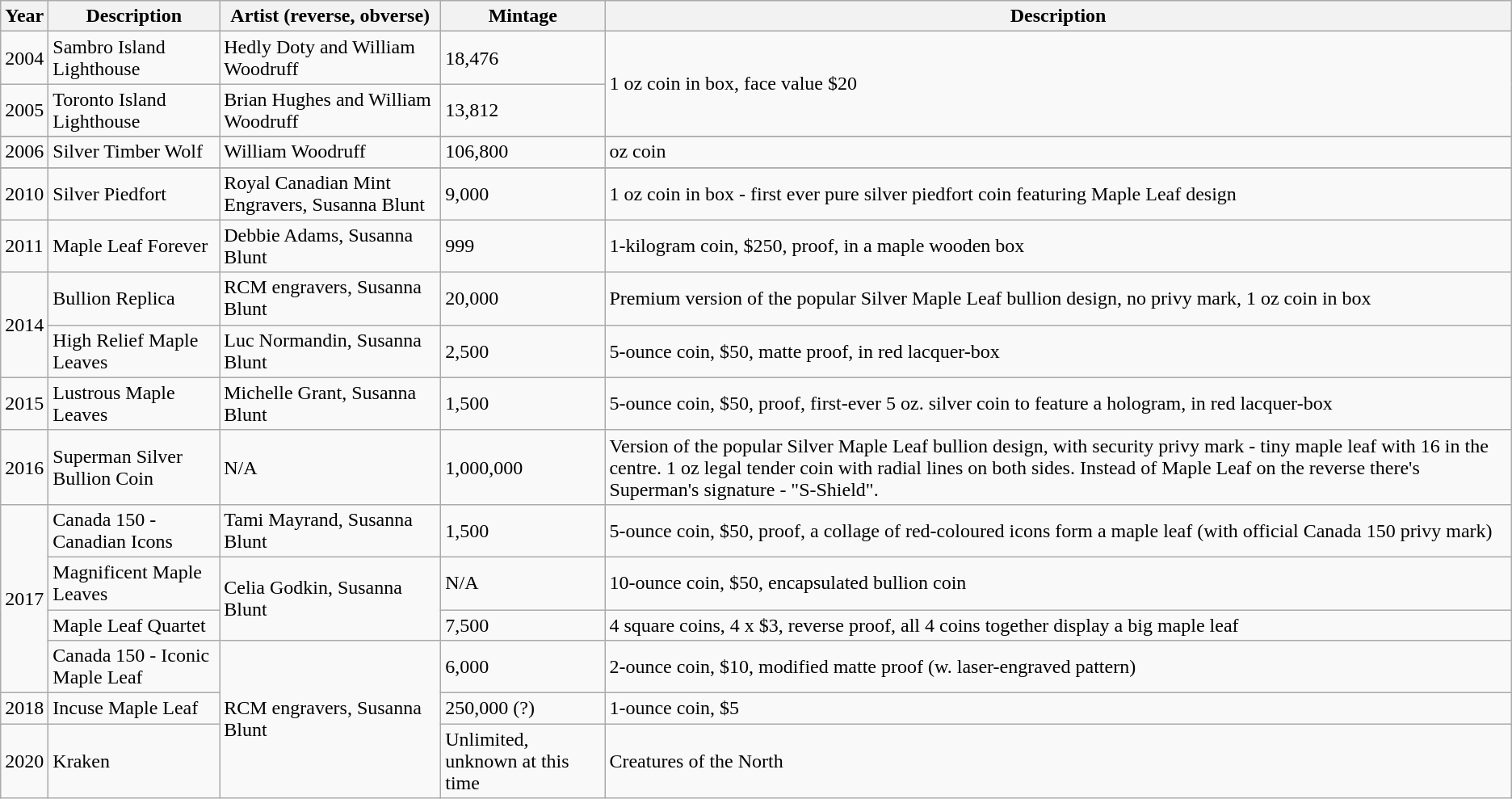<table class="wikitable">
<tr>
<th>Year</th>
<th>Description</th>
<th>Artist (reverse, obverse)</th>
<th>Mintage</th>
<th>Description</th>
</tr>
<tr>
<td>2004</td>
<td>Sambro Island Lighthouse</td>
<td>Hedly Doty and William Woodruff</td>
<td>18,476</td>
<td rowspan="2">1 oz coin in box, face value $20</td>
</tr>
<tr>
<td>2005</td>
<td>Toronto Island Lighthouse</td>
<td>Brian Hughes and William Woodruff</td>
<td>13,812</td>
</tr>
<tr>
</tr>
<tr>
<td>2006</td>
<td>Silver Timber Wolf</td>
<td>William Woodruff</td>
<td>106,800</td>
<td> oz coin</td>
</tr>
<tr>
</tr>
<tr>
<td>2010</td>
<td>Silver Piedfort</td>
<td>Royal Canadian Mint Engravers, Susanna Blunt</td>
<td>9,000</td>
<td>1 oz coin in box - first ever pure silver piedfort coin featuring Maple Leaf design</td>
</tr>
<tr>
<td>2011</td>
<td>Maple Leaf Forever</td>
<td>Debbie Adams, Susanna Blunt</td>
<td>999</td>
<td>1-kilogram coin, $250, proof, in a maple wooden box</td>
</tr>
<tr>
<td rowspan="2">2014</td>
<td>Bullion Replica</td>
<td>RCM engravers, Susanna Blunt</td>
<td>20,000</td>
<td>Premium version of the popular Silver Maple Leaf bullion design, no privy mark, 1 oz coin in box</td>
</tr>
<tr>
<td>High Relief Maple Leaves</td>
<td>Luc Normandin, Susanna Blunt</td>
<td>2,500</td>
<td>5-ounce coin, $50, matte proof, in red lacquer-box</td>
</tr>
<tr>
<td>2015</td>
<td>Lustrous Maple Leaves</td>
<td>Michelle Grant, Susanna Blunt</td>
<td>1,500</td>
<td>5-ounce coin, $50, proof, first-ever 5 oz. silver coin to feature a hologram, in red lacquer-box</td>
</tr>
<tr>
<td>2016</td>
<td>Superman Silver Bullion Coin</td>
<td>N/A</td>
<td>1,000,000</td>
<td>Version of the popular Silver Maple Leaf bullion design, with security privy mark - tiny maple leaf with 16 in the centre. 1 oz legal tender coin with radial lines on both sides. Instead of Maple Leaf on the reverse there's Superman's signature - "S-Shield".</td>
</tr>
<tr>
<td rowspan="4">2017</td>
<td>Canada 150 - Canadian Icons</td>
<td>Tami Mayrand, Susanna Blunt</td>
<td>1,500</td>
<td>5-ounce coin, $50, proof, a collage of red-coloured icons form a maple leaf (with official Canada 150 privy mark)</td>
</tr>
<tr>
<td>Magnificent Maple Leaves</td>
<td rowspan="2">Celia Godkin, Susanna Blunt</td>
<td>N/A</td>
<td>10-ounce coin, $50, encapsulated bullion coin</td>
</tr>
<tr>
<td>Maple Leaf Quartet</td>
<td>7,500</td>
<td>4 square coins, 4 x $3, reverse proof, all 4 coins together display a big maple leaf</td>
</tr>
<tr>
<td>Canada 150 - Iconic Maple Leaf</td>
<td rowspan="3">RCM engravers, Susanna Blunt</td>
<td>6,000</td>
<td>2-ounce coin, $10, modified matte proof (w. laser-engraved pattern)</td>
</tr>
<tr>
<td>2018</td>
<td>Incuse Maple Leaf</td>
<td>250,000 (?)</td>
<td>1-ounce coin, $5</td>
</tr>
<tr>
<td>2020</td>
<td>Kraken</td>
<td>Unlimited, unknown at this time</td>
<td>Creatures of the North</td>
</tr>
</table>
